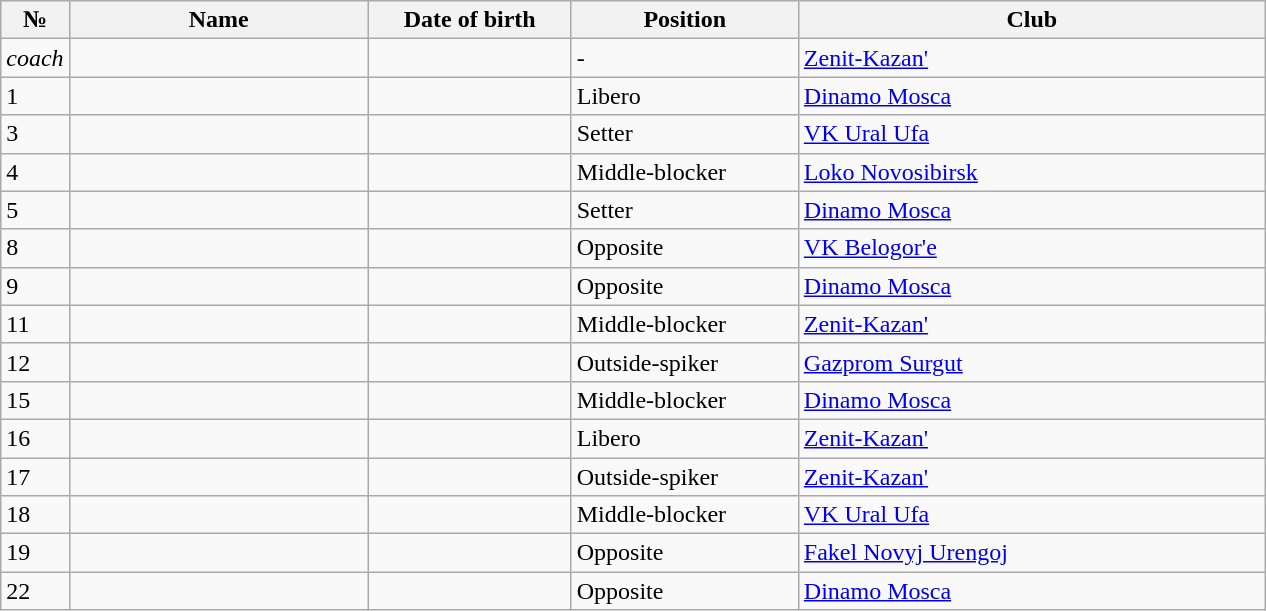<table class=wikitable sortable style=font-size:100%; text-align:center;>
<tr>
<th>№</th>
<th style=width:12em>Name</th>
<th style=width:8em>Date of birth</th>
<th style=width:9em>Position</th>
<th style=width:19em>Club</th>
</tr>
<tr>
<td><em>coach</em></td>
<td></td>
<td></td>
<td>-</td>
<td> <a href='#'>Zenit-Kazan'</a></td>
</tr>
<tr>
<td>1</td>
<td></td>
<td></td>
<td>Libero</td>
<td> <a href='#'>Dinamo Mosca</a></td>
</tr>
<tr>
<td>3</td>
<td></td>
<td></td>
<td>Setter</td>
<td> <a href='#'>VK Ural Ufa</a></td>
</tr>
<tr>
<td>4</td>
<td></td>
<td></td>
<td>Middle-blocker</td>
<td> <a href='#'>Loko Novosibirsk</a></td>
</tr>
<tr>
<td>5</td>
<td></td>
<td></td>
<td>Setter</td>
<td> <a href='#'>Dinamo Mosca</a></td>
</tr>
<tr>
<td>8</td>
<td></td>
<td></td>
<td>Opposite</td>
<td> <a href='#'>VK Belogor'e</a></td>
</tr>
<tr>
<td>9</td>
<td></td>
<td></td>
<td>Opposite</td>
<td> <a href='#'>Dinamo Mosca</a></td>
</tr>
<tr>
<td>11</td>
<td></td>
<td></td>
<td>Middle-blocker</td>
<td> <a href='#'>Zenit-Kazan'</a></td>
</tr>
<tr>
<td>12</td>
<td></td>
<td></td>
<td>Outside-spiker</td>
<td> <a href='#'>Gazprom Surgut</a></td>
</tr>
<tr>
<td>15</td>
<td></td>
<td></td>
<td>Middle-blocker</td>
<td> <a href='#'>Dinamo Mosca</a></td>
</tr>
<tr>
<td>16</td>
<td></td>
<td></td>
<td>Libero</td>
<td> <a href='#'>Zenit-Kazan'</a></td>
</tr>
<tr>
<td>17</td>
<td></td>
<td></td>
<td>Outside-spiker</td>
<td> <a href='#'>Zenit-Kazan'</a></td>
</tr>
<tr>
<td>18</td>
<td></td>
<td></td>
<td>Middle-blocker</td>
<td> <a href='#'>VK Ural Ufa</a></td>
</tr>
<tr>
<td>19</td>
<td></td>
<td></td>
<td>Opposite</td>
<td> <a href='#'>Fakel Novyj Urengoj</a></td>
</tr>
<tr>
<td>22</td>
<td></td>
<td></td>
<td>Opposite</td>
<td> <a href='#'>Dinamo Mosca</a></td>
</tr>
</table>
